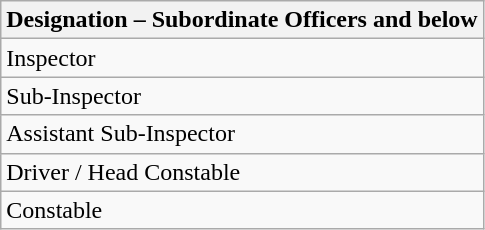<table class="wikitable">
<tr>
<th>Designation – Subordinate Officers and below</th>
</tr>
<tr>
<td>Inspector</td>
</tr>
<tr>
<td>Sub-Inspector</td>
</tr>
<tr>
<td>Assistant Sub-Inspector</td>
</tr>
<tr>
<td>Driver / Head Constable</td>
</tr>
<tr>
<td>Constable</td>
</tr>
</table>
